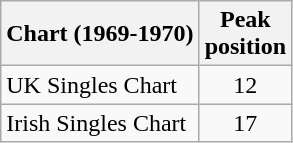<table class="wikitable">
<tr>
<th align="left">Chart (1969-1970)</th>
<th style="text-align:center;">Peak<br>position</th>
</tr>
<tr>
<td align="left">UK Singles Chart</td>
<td style="text-align:center;">12</td>
</tr>
<tr>
<td align="left">Irish Singles Chart</td>
<td style="text-align:center;">17</td>
</tr>
</table>
